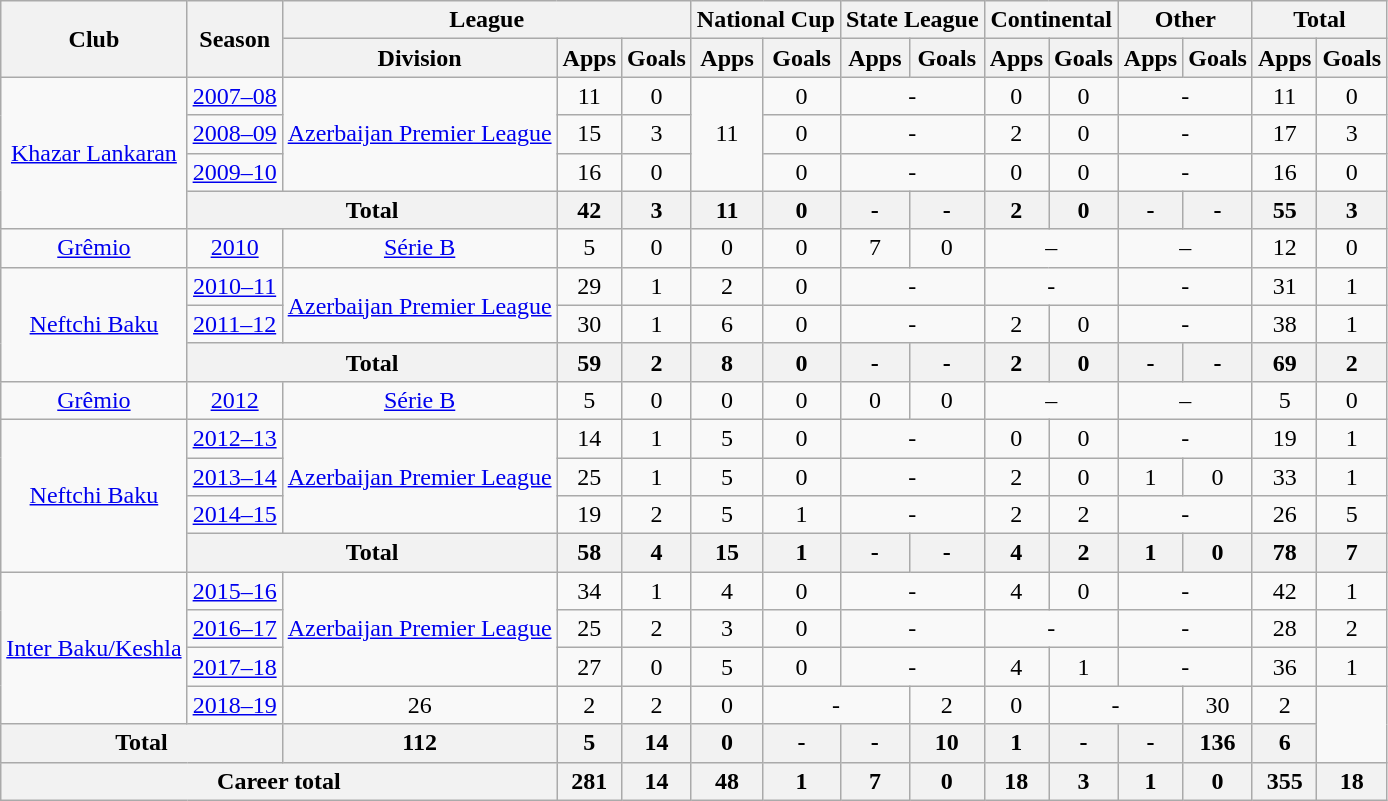<table class="wikitable" style="text-align: center;">
<tr>
<th rowspan="2">Club</th>
<th rowspan="2">Season</th>
<th colspan="3">League</th>
<th colspan="2">National Cup</th>
<th colspan="2">State League</th>
<th colspan="2">Continental</th>
<th colspan="2">Other</th>
<th colspan="2">Total</th>
</tr>
<tr>
<th>Division</th>
<th>Apps</th>
<th>Goals</th>
<th>Apps</th>
<th>Goals</th>
<th>Apps</th>
<th>Goals</th>
<th>Apps</th>
<th>Goals</th>
<th>Apps</th>
<th>Goals</th>
<th>Apps</th>
<th>Goals</th>
</tr>
<tr>
<td rowspan="4" valign="center"><a href='#'>Khazar Lankaran</a></td>
<td><a href='#'>2007–08</a></td>
<td rowspan="3" valign="center"><a href='#'>Azerbaijan Premier League</a></td>
<td>11</td>
<td>0</td>
<td rowspan=3>11</td>
<td>0</td>
<td colspan="2">-</td>
<td>0</td>
<td>0</td>
<td colspan="2">-</td>
<td>11</td>
<td>0</td>
</tr>
<tr>
<td><a href='#'>2008–09</a></td>
<td>15</td>
<td>3</td>
<td>0</td>
<td colspan="2">-</td>
<td>2</td>
<td>0</td>
<td colspan="2">-</td>
<td>17</td>
<td>3</td>
</tr>
<tr>
<td><a href='#'>2009–10</a></td>
<td>16</td>
<td>0</td>
<td>0</td>
<td colspan="2">-</td>
<td>0</td>
<td>0</td>
<td colspan="2">-</td>
<td>16</td>
<td>0</td>
</tr>
<tr>
<th colspan="2">Total</th>
<th>42</th>
<th>3</th>
<th>11</th>
<th>0</th>
<th>-</th>
<th>-</th>
<th>2</th>
<th>0</th>
<th>-</th>
<th>-</th>
<th>55</th>
<th>3</th>
</tr>
<tr>
<td valign="center"><a href='#'>Grêmio</a></td>
<td><a href='#'>2010</a></td>
<td><a href='#'>Série B</a></td>
<td>5</td>
<td>0</td>
<td>0</td>
<td>0</td>
<td>7</td>
<td>0</td>
<td colspan="2">–</td>
<td colspan="2">–</td>
<td>12</td>
<td>0</td>
</tr>
<tr>
<td rowspan="3" valign="center"><a href='#'>Neftchi Baku</a></td>
<td><a href='#'>2010–11</a></td>
<td rowspan="2" valign="center"><a href='#'>Azerbaijan Premier League</a></td>
<td>29</td>
<td>1</td>
<td>2</td>
<td>0</td>
<td colspan="2">-</td>
<td colspan="2">-</td>
<td colspan="2">-</td>
<td>31</td>
<td>1</td>
</tr>
<tr>
<td><a href='#'>2011–12</a></td>
<td>30</td>
<td>1</td>
<td>6</td>
<td>0</td>
<td colspan="2">-</td>
<td>2</td>
<td>0</td>
<td colspan="2">-</td>
<td>38</td>
<td>1</td>
</tr>
<tr>
<th colspan="2">Total</th>
<th>59</th>
<th>2</th>
<th>8</th>
<th>0</th>
<th>-</th>
<th>-</th>
<th>2</th>
<th>0</th>
<th>-</th>
<th>-</th>
<th>69</th>
<th>2</th>
</tr>
<tr>
<td valign="center"><a href='#'>Grêmio</a></td>
<td><a href='#'>2012</a></td>
<td><a href='#'>Série B</a></td>
<td>5</td>
<td>0</td>
<td>0</td>
<td>0</td>
<td>0</td>
<td>0</td>
<td colspan="2">–</td>
<td colspan="2">–</td>
<td>5</td>
<td>0</td>
</tr>
<tr>
<td rowspan="4" valign="center"><a href='#'>Neftchi Baku</a></td>
<td><a href='#'>2012–13</a></td>
<td rowspan="3" valign="center"><a href='#'>Azerbaijan Premier League</a></td>
<td>14</td>
<td>1</td>
<td>5</td>
<td>0</td>
<td colspan="2">-</td>
<td>0</td>
<td>0</td>
<td colspan="2">-</td>
<td>19</td>
<td>1</td>
</tr>
<tr>
<td><a href='#'>2013–14</a></td>
<td>25</td>
<td>1</td>
<td>5</td>
<td>0</td>
<td colspan="2">-</td>
<td>2</td>
<td>0</td>
<td>1</td>
<td>0</td>
<td>33</td>
<td>1</td>
</tr>
<tr>
<td><a href='#'>2014–15</a></td>
<td>19</td>
<td>2</td>
<td>5</td>
<td>1</td>
<td colspan="2">-</td>
<td>2</td>
<td>2</td>
<td colspan="2">-</td>
<td>26</td>
<td>5</td>
</tr>
<tr>
<th colspan="2">Total</th>
<th>58</th>
<th>4</th>
<th>15</th>
<th>1</th>
<th>-</th>
<th>-</th>
<th>4</th>
<th>2</th>
<th>1</th>
<th>0</th>
<th>78</th>
<th>7</th>
</tr>
<tr>
<td rowspan="4" valign="center"><a href='#'>Inter Baku/Keshla</a></td>
<td><a href='#'>2015–16</a></td>
<td rowspan="3" valign="center"><a href='#'>Azerbaijan Premier League</a></td>
<td>34</td>
<td>1</td>
<td>4</td>
<td>0</td>
<td colspan="2">-</td>
<td>4</td>
<td>0</td>
<td colspan="2">-</td>
<td>42</td>
<td>1</td>
</tr>
<tr>
<td><a href='#'>2016–17</a></td>
<td>25</td>
<td>2</td>
<td>3</td>
<td>0</td>
<td colspan="2">-</td>
<td colspan="2">-</td>
<td colspan="2">-</td>
<td>28</td>
<td>2</td>
</tr>
<tr>
<td><a href='#'>2017–18</a></td>
<td>27</td>
<td>0</td>
<td>5</td>
<td>0</td>
<td colspan="2">-</td>
<td>4</td>
<td>1</td>
<td colspan="2">-</td>
<td>36</td>
<td>1</td>
</tr>
<tr>
<td><a href='#'>2018–19</a></td>
<td>26</td>
<td>2</td>
<td>2</td>
<td>0</td>
<td colspan="2">-</td>
<td>2</td>
<td>0</td>
<td colspan="2">-</td>
<td>30</td>
<td>2</td>
</tr>
<tr>
<th colspan="2">Total</th>
<th>112</th>
<th>5</th>
<th>14</th>
<th>0</th>
<th>-</th>
<th>-</th>
<th>10</th>
<th>1</th>
<th>-</th>
<th>-</th>
<th>136</th>
<th>6</th>
</tr>
<tr>
<th colspan="3">Career total</th>
<th>281</th>
<th>14</th>
<th>48</th>
<th>1</th>
<th>7</th>
<th>0</th>
<th>18</th>
<th>3</th>
<th>1</th>
<th>0</th>
<th>355</th>
<th>18</th>
</tr>
</table>
